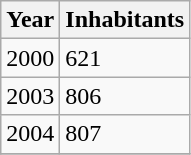<table class="wikitable" style="text-align:left; margin-right:60px">
<tr>
<th>Year</th>
<th>Inhabitants</th>
</tr>
<tr>
<td>2000</td>
<td>621</td>
</tr>
<tr>
<td>2003</td>
<td>806</td>
</tr>
<tr>
<td>2004</td>
<td>807</td>
</tr>
<tr>
</tr>
</table>
